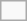<table class="infobox">
<tr>
<td></td>
<td></td>
</tr>
</table>
